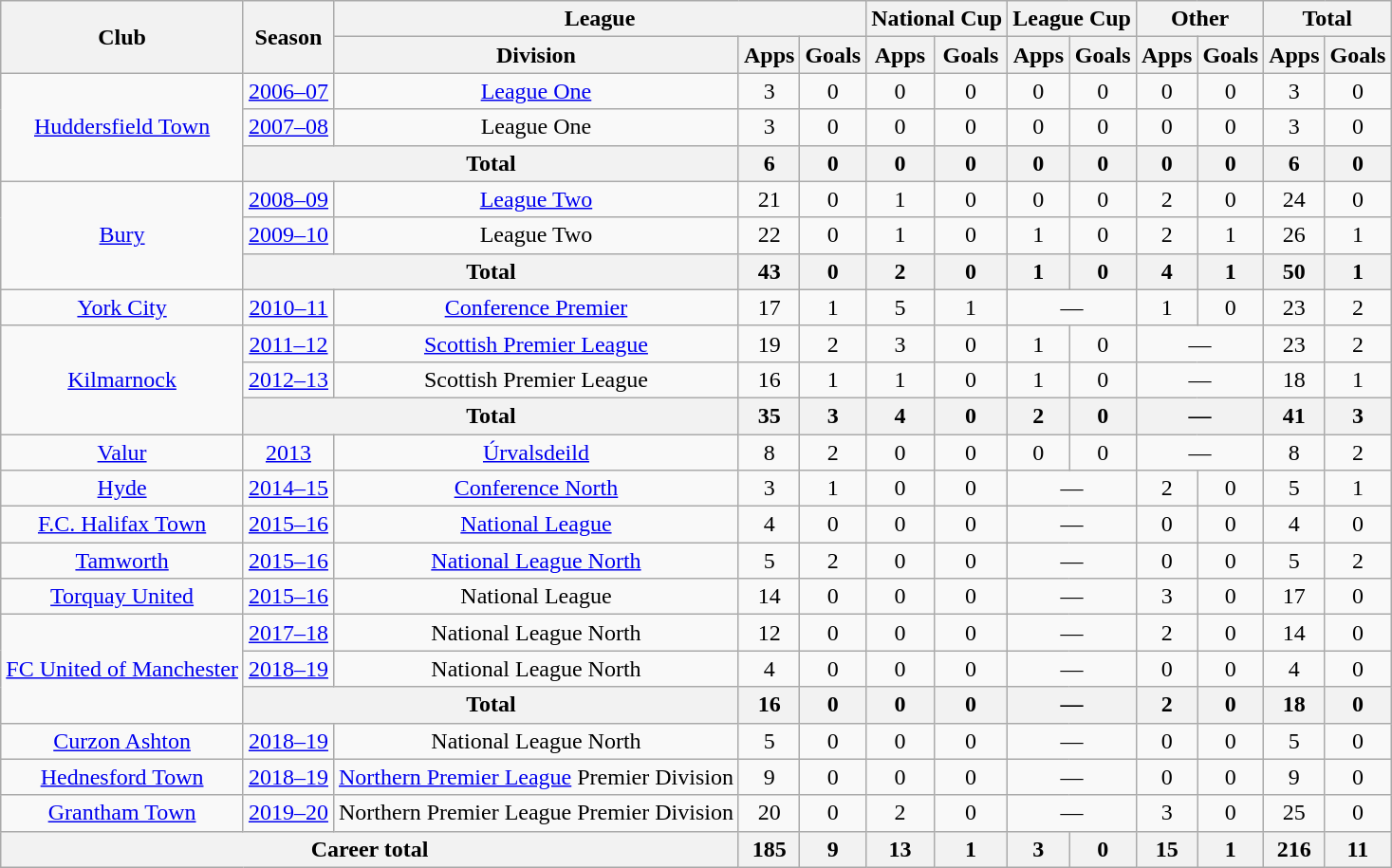<table class=wikitable style="text-align: center;">
<tr>
<th rowspan=2>Club</th>
<th rowspan=2>Season</th>
<th colspan=3>League</th>
<th colspan=2>National Cup</th>
<th colspan=2>League Cup</th>
<th colspan=2>Other</th>
<th colspan=2>Total</th>
</tr>
<tr>
<th>Division</th>
<th>Apps</th>
<th>Goals</th>
<th>Apps</th>
<th>Goals</th>
<th>Apps</th>
<th>Goals</th>
<th>Apps</th>
<th>Goals</th>
<th>Apps</th>
<th>Goals</th>
</tr>
<tr>
<td rowspan=3><a href='#'>Huddersfield Town</a></td>
<td><a href='#'>2006–07</a></td>
<td><a href='#'>League One</a></td>
<td>3</td>
<td>0</td>
<td>0</td>
<td>0</td>
<td>0</td>
<td>0</td>
<td>0</td>
<td>0</td>
<td>3</td>
<td>0</td>
</tr>
<tr>
<td><a href='#'>2007–08</a></td>
<td>League One</td>
<td>3</td>
<td>0</td>
<td>0</td>
<td>0</td>
<td>0</td>
<td>0</td>
<td>0</td>
<td>0</td>
<td>3</td>
<td>0</td>
</tr>
<tr>
<th colspan=2>Total</th>
<th>6</th>
<th>0</th>
<th>0</th>
<th>0</th>
<th>0</th>
<th>0</th>
<th>0</th>
<th>0</th>
<th>6</th>
<th>0</th>
</tr>
<tr>
<td rowspan=3><a href='#'>Bury</a></td>
<td><a href='#'>2008–09</a></td>
<td><a href='#'>League Two</a></td>
<td>21</td>
<td>0</td>
<td>1</td>
<td>0</td>
<td>0</td>
<td>0</td>
<td>2</td>
<td>0</td>
<td>24</td>
<td>0</td>
</tr>
<tr>
<td><a href='#'>2009–10</a></td>
<td>League Two</td>
<td>22</td>
<td>0</td>
<td>1</td>
<td>0</td>
<td>1</td>
<td>0</td>
<td>2</td>
<td>1</td>
<td>26</td>
<td>1</td>
</tr>
<tr>
<th colspan=2>Total</th>
<th>43</th>
<th>0</th>
<th>2</th>
<th>0</th>
<th>1</th>
<th>0</th>
<th>4</th>
<th>1</th>
<th>50</th>
<th>1</th>
</tr>
<tr>
<td><a href='#'>York City</a></td>
<td><a href='#'>2010–11</a></td>
<td><a href='#'>Conference Premier</a></td>
<td>17</td>
<td>1</td>
<td>5</td>
<td>1</td>
<td colspan=2>—</td>
<td>1</td>
<td>0</td>
<td>23</td>
<td>2</td>
</tr>
<tr>
<td rowspan=3><a href='#'>Kilmarnock</a></td>
<td><a href='#'>2011–12</a></td>
<td><a href='#'>Scottish Premier League</a></td>
<td>19</td>
<td>2</td>
<td>3</td>
<td>0</td>
<td>1</td>
<td>0</td>
<td colspan=2>—</td>
<td>23</td>
<td>2</td>
</tr>
<tr>
<td><a href='#'>2012–13</a></td>
<td>Scottish Premier League</td>
<td>16</td>
<td>1</td>
<td>1</td>
<td>0</td>
<td>1</td>
<td>0</td>
<td colspan=2>—</td>
<td>18</td>
<td>1</td>
</tr>
<tr>
<th colspan=2>Total</th>
<th>35</th>
<th>3</th>
<th>4</th>
<th>0</th>
<th>2</th>
<th>0</th>
<th colspan=2>—</th>
<th>41</th>
<th>3</th>
</tr>
<tr>
<td><a href='#'>Valur</a></td>
<td><a href='#'>2013</a></td>
<td><a href='#'>Úrvalsdeild</a></td>
<td>8</td>
<td>2</td>
<td>0</td>
<td>0</td>
<td>0</td>
<td>0</td>
<td colspan="2">—</td>
<td>8</td>
<td>2</td>
</tr>
<tr>
<td><a href='#'>Hyde</a></td>
<td><a href='#'>2014–15</a></td>
<td><a href='#'>Conference North</a></td>
<td>3</td>
<td>1</td>
<td>0</td>
<td>0</td>
<td colspan="2">—</td>
<td>2</td>
<td>0</td>
<td>5</td>
<td>1</td>
</tr>
<tr>
<td><a href='#'>F.C. Halifax Town</a></td>
<td><a href='#'>2015–16</a></td>
<td><a href='#'>National League</a></td>
<td>4</td>
<td>0</td>
<td>0</td>
<td>0</td>
<td colspan="2">—</td>
<td>0</td>
<td>0</td>
<td>4</td>
<td>0</td>
</tr>
<tr>
<td><a href='#'>Tamworth</a></td>
<td><a href='#'>2015–16</a></td>
<td><a href='#'>National League North</a></td>
<td>5</td>
<td>2</td>
<td>0</td>
<td>0</td>
<td colspan="2">—</td>
<td>0</td>
<td>0</td>
<td>5</td>
<td>2</td>
</tr>
<tr>
<td><a href='#'>Torquay United</a></td>
<td><a href='#'>2015–16</a></td>
<td>National League</td>
<td>14</td>
<td>0</td>
<td>0</td>
<td>0</td>
<td colspan="2">—</td>
<td>3</td>
<td>0</td>
<td>17</td>
<td>0</td>
</tr>
<tr>
<td rowspan="3"><a href='#'>FC United of Manchester</a></td>
<td><a href='#'>2017–18</a></td>
<td>National League North</td>
<td>12</td>
<td>0</td>
<td>0</td>
<td>0</td>
<td colspan="2">—</td>
<td>2</td>
<td>0</td>
<td>14</td>
<td>0</td>
</tr>
<tr>
<td><a href='#'>2018–19</a></td>
<td>National League North</td>
<td>4</td>
<td>0</td>
<td>0</td>
<td>0</td>
<td colspan="2">—</td>
<td>0</td>
<td>0</td>
<td>4</td>
<td>0</td>
</tr>
<tr>
<th colspan="2">Total</th>
<th>16</th>
<th>0</th>
<th>0</th>
<th>0</th>
<th colspan="2">—</th>
<th>2</th>
<th>0</th>
<th>18</th>
<th>0</th>
</tr>
<tr>
<td><a href='#'>Curzon Ashton</a></td>
<td><a href='#'>2018–19</a></td>
<td>National League North</td>
<td>5</td>
<td>0</td>
<td>0</td>
<td>0</td>
<td colspan="2">—</td>
<td>0</td>
<td>0</td>
<td>5</td>
<td>0</td>
</tr>
<tr>
<td><a href='#'>Hednesford Town</a></td>
<td><a href='#'>2018–19</a></td>
<td><a href='#'>Northern Premier League</a> Premier Division</td>
<td>9</td>
<td>0</td>
<td>0</td>
<td>0</td>
<td colspan="2">—</td>
<td>0</td>
<td>0</td>
<td>9</td>
<td>0</td>
</tr>
<tr>
<td><a href='#'>Grantham Town</a></td>
<td><a href='#'>2019–20</a></td>
<td>Northern Premier League Premier Division</td>
<td>20</td>
<td>0</td>
<td>2</td>
<td>0</td>
<td colspan="2">—</td>
<td>3</td>
<td>0</td>
<td>25</td>
<td>0</td>
</tr>
<tr>
<th colspan="3">Career total</th>
<th>185</th>
<th>9</th>
<th>13</th>
<th>1</th>
<th>3</th>
<th>0</th>
<th>15</th>
<th>1</th>
<th>216</th>
<th>11</th>
</tr>
</table>
